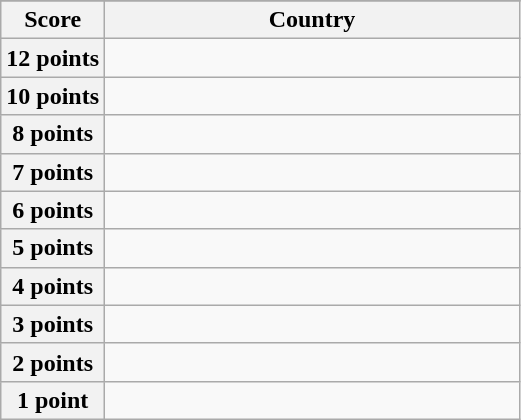<table class="wikitable">
<tr>
</tr>
<tr>
<th scope="col" width="20%">Score</th>
<th scope="col">Country</th>
</tr>
<tr>
<th scope="row">12 points</th>
<td></td>
</tr>
<tr>
<th scope="row">10 points</th>
<td></td>
</tr>
<tr>
<th scope="row">8 points</th>
<td></td>
</tr>
<tr>
<th scope="row">7 points</th>
<td></td>
</tr>
<tr>
<th scope="row">6 points</th>
<td></td>
</tr>
<tr>
<th scope="row">5 points</th>
<td></td>
</tr>
<tr>
<th scope="row">4 points</th>
<td></td>
</tr>
<tr>
<th scope="row">3 points</th>
<td></td>
</tr>
<tr>
<th scope="row">2 points</th>
<td></td>
</tr>
<tr>
<th scope="row">1 point</th>
<td></td>
</tr>
</table>
